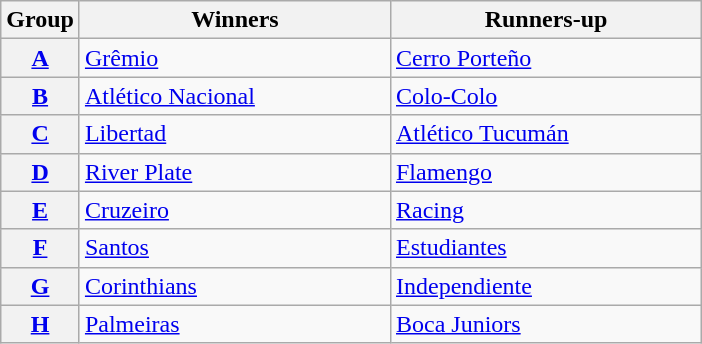<table class="wikitable">
<tr>
<th>Group</th>
<th width=200>Winners</th>
<th width=200>Runners-up</th>
</tr>
<tr>
<th><a href='#'>A</a></th>
<td> <a href='#'>Grêmio</a></td>
<td> <a href='#'>Cerro Porteño</a></td>
</tr>
<tr>
<th><a href='#'>B</a></th>
<td> <a href='#'>Atlético Nacional</a></td>
<td> <a href='#'>Colo-Colo</a></td>
</tr>
<tr>
<th><a href='#'>C</a></th>
<td> <a href='#'>Libertad</a></td>
<td> <a href='#'>Atlético Tucumán</a></td>
</tr>
<tr>
<th><a href='#'>D</a></th>
<td> <a href='#'>River Plate</a></td>
<td> <a href='#'>Flamengo</a></td>
</tr>
<tr>
<th><a href='#'>E</a></th>
<td> <a href='#'>Cruzeiro</a></td>
<td> <a href='#'>Racing</a></td>
</tr>
<tr>
<th><a href='#'>F</a></th>
<td> <a href='#'>Santos</a></td>
<td> <a href='#'>Estudiantes</a></td>
</tr>
<tr>
<th><a href='#'>G</a></th>
<td> <a href='#'>Corinthians</a></td>
<td> <a href='#'>Independiente</a></td>
</tr>
<tr>
<th><a href='#'>H</a></th>
<td> <a href='#'>Palmeiras</a></td>
<td> <a href='#'>Boca Juniors</a></td>
</tr>
</table>
